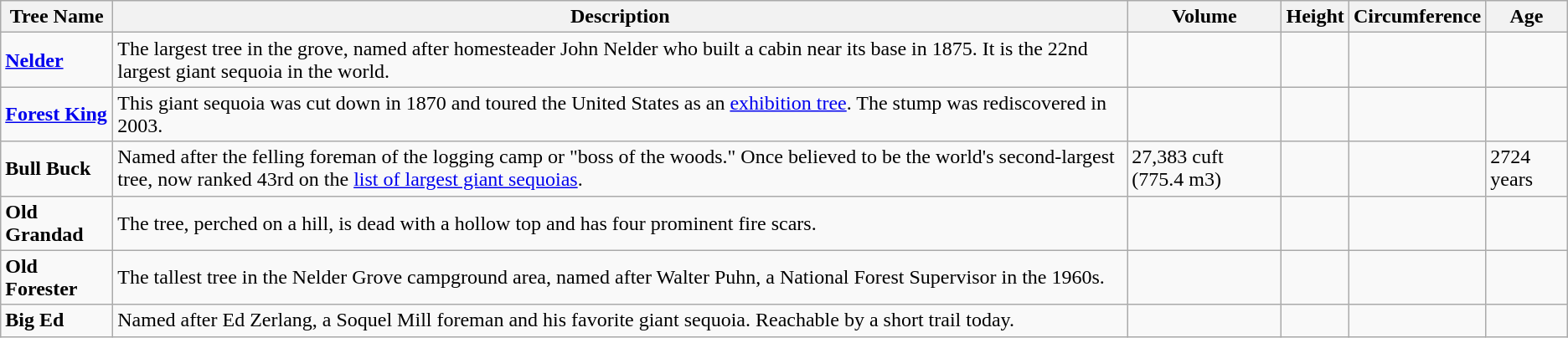<table class="wikitable">
<tr>
<th>Tree Name</th>
<th>Description</th>
<th>Volume</th>
<th>Height</th>
<th>Circumference</th>
<th>Age</th>
</tr>
<tr>
<td><strong><a href='#'>Nelder</a></strong></td>
<td>The largest tree in the grove, named after homesteader John Nelder who built a cabin near its base in 1875. It is the 22nd largest giant sequoia in the world.</td>
<td></td>
<td></td>
<td></td>
<td></td>
</tr>
<tr>
<td><strong><a href='#'>Forest King</a></strong></td>
<td>This giant sequoia was cut down in 1870 and toured the United States as an <a href='#'>exhibition tree</a>. The stump was rediscovered in 2003.</td>
<td></td>
<td></td>
<td></td>
<td></td>
</tr>
<tr>
<td><strong>Bull Buck</strong></td>
<td>Named after the felling foreman of the logging camp or "boss of the woods." Once believed to be the world's second-largest tree, now ranked 43rd on the <a href='#'>list of largest giant sequoias</a>.</td>
<td>27,383 cuft (775.4 m3)</td>
<td></td>
<td></td>
<td>2724 years</td>
</tr>
<tr>
<td><strong>Old Grandad</strong></td>
<td>The tree, perched on a hill, is dead with a hollow top and has four prominent fire scars.</td>
<td></td>
<td></td>
<td></td>
<td></td>
</tr>
<tr>
<td><strong>Old Forester</strong></td>
<td>The tallest tree in the Nelder Grove campground area, named after Walter Puhn, a National Forest Supervisor in the 1960s.</td>
<td></td>
<td></td>
<td></td>
<td></td>
</tr>
<tr>
<td><strong>Big Ed</strong></td>
<td>Named after Ed Zerlang, a Soquel Mill foreman and his favorite giant sequoia. Reachable by a short trail today.</td>
<td></td>
<td></td>
<td></td>
<td></td>
</tr>
</table>
